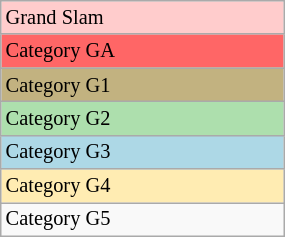<table class="wikitable" style="font-size:85%;" width=15%>
<tr bgcolor=#ffcccc>
<td>Grand Slam</td>
</tr>
<tr bgcolor=#FF6666>
<td>Category GA</td>
</tr>
<tr bgcolor=#C2B280>
<td>Category G1</td>
</tr>
<tr bgcolor="#ADDFAD">
<td>Category G2</td>
</tr>
<tr bgcolor="lightblue">
<td>Category G3</td>
</tr>
<tr bgcolor=#ffecb2>
<td>Category G4</td>
</tr>
<tr>
<td>Category G5</td>
</tr>
</table>
